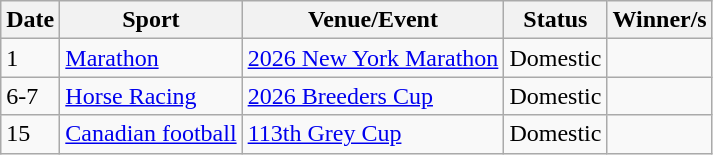<table class="wikitable source">
<tr>
<th>Date</th>
<th>Sport</th>
<th>Venue/Event</th>
<th>Status</th>
<th>Winner/s</th>
</tr>
<tr>
<td>1</td>
<td><a href='#'>Marathon</a></td>
<td> <a href='#'>2026 New York Marathon</a></td>
<td>Domestic</td>
</tr>
<tr>
<td>6-7</td>
<td><a href='#'>Horse Racing</a></td>
<td> <a href='#'>2026 Breeders Cup</a></td>
<td>Domestic</td>
<td></td>
</tr>
<tr>
<td>15</td>
<td><a href='#'>Canadian football</a></td>
<td> <a href='#'>113th Grey Cup</a></td>
<td>Domestic</td>
<td></td>
</tr>
</table>
